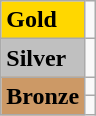<table class="wikitable">
<tr>
<td bgcolor="gold"><strong>Gold</strong></td>
<td></td>
</tr>
<tr>
<td bgcolor="silver"><strong>Silver</strong></td>
<td></td>
</tr>
<tr>
<td rowspan="2" bgcolor="#cc9966"><strong>Bronze</strong></td>
<td></td>
</tr>
<tr>
<td></td>
</tr>
</table>
